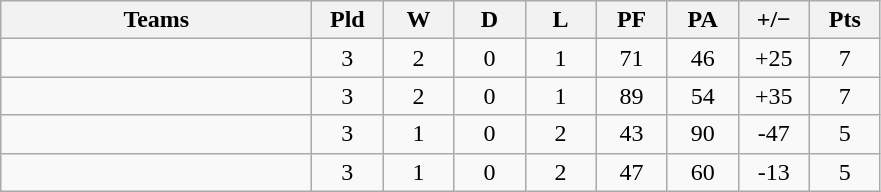<table class="wikitable" style="text-align: center;">
<tr>
<th width="200">Teams</th>
<th width="40">Pld</th>
<th width="40">W</th>
<th width="40">D</th>
<th width="40">L</th>
<th width="40">PF</th>
<th width="40">PA</th>
<th width="40">+/−</th>
<th width="40">Pts</th>
</tr>
<tr>
<td align=left></td>
<td>3</td>
<td>2</td>
<td>0</td>
<td>1</td>
<td>71</td>
<td>46</td>
<td>+25</td>
<td>7</td>
</tr>
<tr>
<td align=left></td>
<td>3</td>
<td>2</td>
<td>0</td>
<td>1</td>
<td>89</td>
<td>54</td>
<td>+35</td>
<td>7</td>
</tr>
<tr>
<td align=left></td>
<td>3</td>
<td>1</td>
<td>0</td>
<td>2</td>
<td>43</td>
<td>90</td>
<td>-47</td>
<td>5</td>
</tr>
<tr>
<td align=left></td>
<td>3</td>
<td>1</td>
<td>0</td>
<td>2</td>
<td>47</td>
<td>60</td>
<td>-13</td>
<td>5</td>
</tr>
</table>
